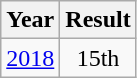<table class="wikitable" style="text-align:center">
<tr>
<th>Year</th>
<th>Result</th>
</tr>
<tr>
<td><a href='#'>2018</a></td>
<td>15th</td>
</tr>
</table>
